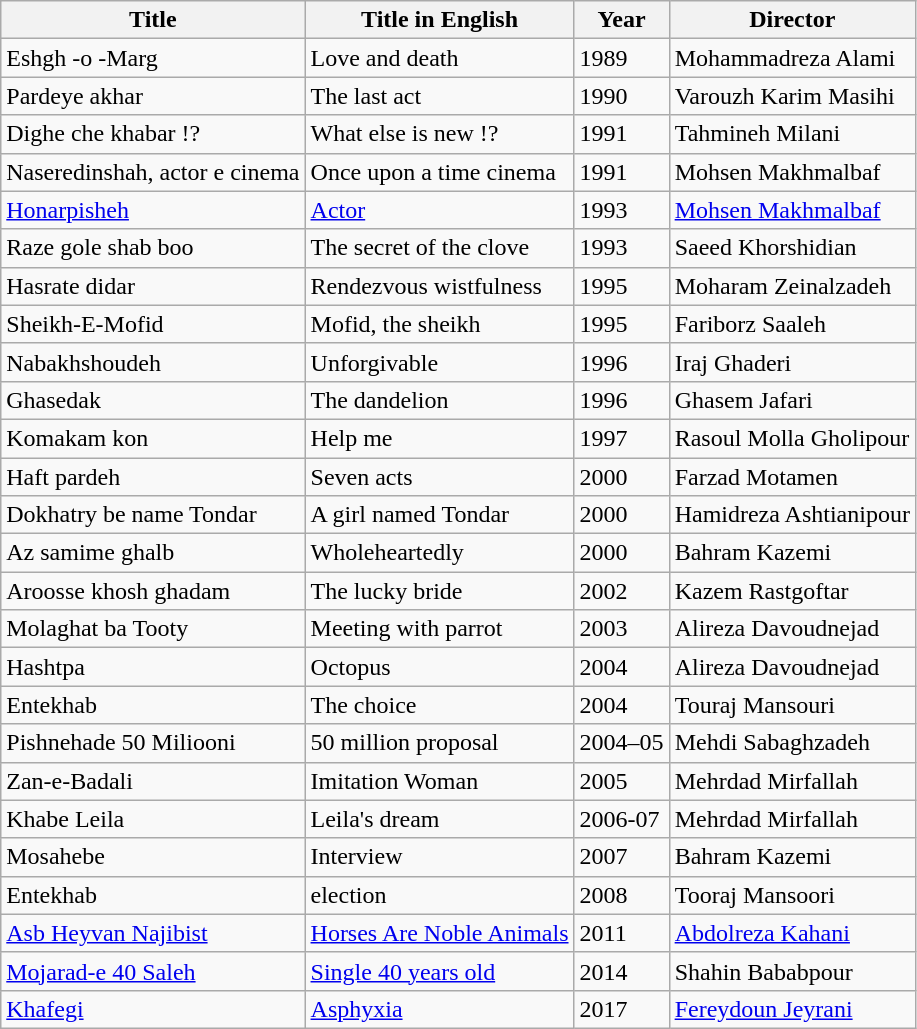<table class="wikitable">
<tr>
<th>Title</th>
<th>Title in English</th>
<th>Year</th>
<th>Director</th>
</tr>
<tr>
<td>Eshgh -o -Marg</td>
<td>Love and death</td>
<td>1989</td>
<td>Mohammadreza Alami</td>
</tr>
<tr>
<td>Pardeye  akhar</td>
<td>The last act</td>
<td>1990</td>
<td>Varouzh Karim Masihi</td>
</tr>
<tr>
<td>Dighe che khabar !?</td>
<td>What else is new !?</td>
<td>1991</td>
<td>Tahmineh Milani</td>
</tr>
<tr>
<td>Naseredinshah, actor e cinema</td>
<td>Once upon a time cinema</td>
<td>1991</td>
<td>Mohsen Makhmalbaf</td>
</tr>
<tr>
<td><a href='#'>Honarpisheh</a></td>
<td><a href='#'>Actor</a></td>
<td>1993</td>
<td><a href='#'>Mohsen Makhmalbaf</a></td>
</tr>
<tr>
<td>Raze gole shab boo</td>
<td>The secret of the clove</td>
<td>1993</td>
<td>Saeed Khorshidian</td>
</tr>
<tr>
<td>Hasrate didar</td>
<td>Rendezvous wistfulness</td>
<td>1995</td>
<td>Moharam Zeinalzadeh</td>
</tr>
<tr>
<td>Sheikh-E-Mofid</td>
<td>Mofid, the sheikh</td>
<td>1995</td>
<td>Fariborz Saaleh</td>
</tr>
<tr>
<td>Nabakhshoudeh</td>
<td>Unforgivable</td>
<td>1996</td>
<td>Iraj Ghaderi</td>
</tr>
<tr>
<td>Ghasedak</td>
<td>The dandelion</td>
<td>1996</td>
<td>Ghasem Jafari</td>
</tr>
<tr>
<td>Komakam kon</td>
<td>Help me</td>
<td>1997</td>
<td>Rasoul Molla Gholipour</td>
</tr>
<tr>
<td>Haft pardeh</td>
<td>Seven acts</td>
<td>2000</td>
<td>Farzad Motamen</td>
</tr>
<tr>
<td>Dokhatry be name Tondar</td>
<td>A girl named Tondar</td>
<td>2000</td>
<td>Hamidreza Ashtianipour</td>
</tr>
<tr>
<td>Az samime ghalb</td>
<td>Wholeheartedly</td>
<td>2000</td>
<td>Bahram Kazemi</td>
</tr>
<tr>
<td>Aroosse khosh ghadam</td>
<td>The lucky bride</td>
<td>2002</td>
<td>Kazem Rastgoftar</td>
</tr>
<tr>
<td>Molaghat ba Tooty</td>
<td>Meeting with parrot</td>
<td>2003</td>
<td>Alireza Davoudnejad</td>
</tr>
<tr>
<td>Hashtpa</td>
<td>Octopus</td>
<td>2004</td>
<td>Alireza Davoudnejad</td>
</tr>
<tr>
<td>Entekhab</td>
<td>The choice</td>
<td>2004</td>
<td>Touraj Mansouri</td>
</tr>
<tr>
<td>Pishnehade 50 Miliooni</td>
<td>50 million proposal</td>
<td>2004–05</td>
<td>Mehdi Sabaghzadeh</td>
</tr>
<tr>
<td>Zan-e-Badali</td>
<td>Imitation Woman</td>
<td>2005</td>
<td>Mehrdad Mirfallah</td>
</tr>
<tr>
<td>Khabe Leila</td>
<td>Leila's dream</td>
<td>2006-07</td>
<td>Mehrdad Mirfallah</td>
</tr>
<tr>
<td>Mosahebe</td>
<td>Interview</td>
<td>2007</td>
<td>Bahram Kazemi</td>
</tr>
<tr>
<td>Entekhab</td>
<td>election</td>
<td>2008</td>
<td>Tooraj Mansoori</td>
</tr>
<tr>
<td><a href='#'>Asb Heyvan Najibist</a></td>
<td><a href='#'>Horses Are Noble Animals</a></td>
<td>2011</td>
<td><a href='#'>Abdolreza Kahani</a></td>
</tr>
<tr>
<td><a href='#'>Mojarad-e 40 Saleh</a></td>
<td><a href='#'>Single 40 years old</a></td>
<td>2014</td>
<td>Shahin Bababpour</td>
</tr>
<tr>
<td><a href='#'>Khafegi</a></td>
<td><a href='#'>Asphyxia</a></td>
<td>2017</td>
<td><a href='#'>Fereydoun Jeyrani</a></td>
</tr>
</table>
